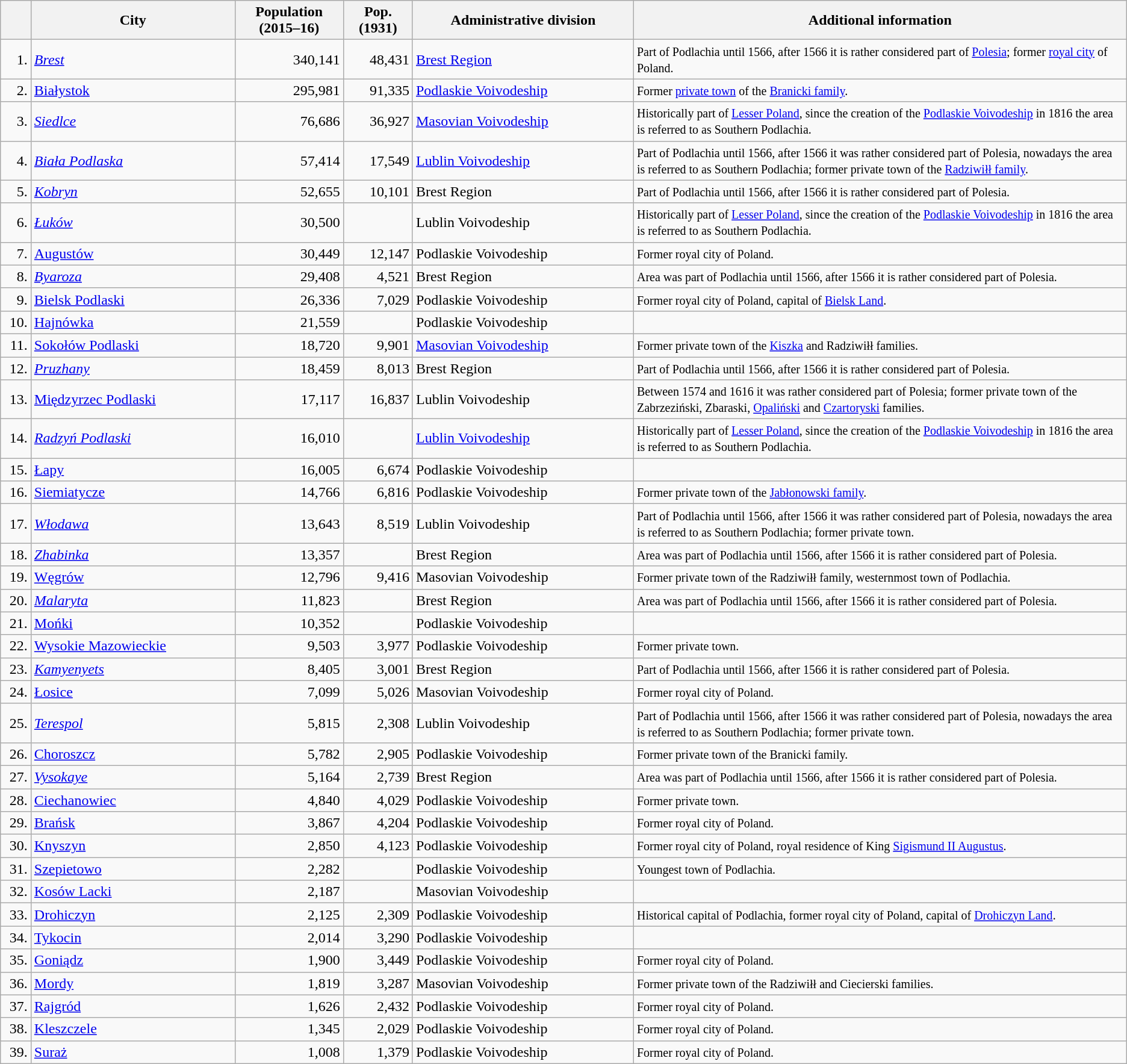<table class="wikitable sortable" style="text-align:left">
<tr>
<th style="width:1%;"></th>
<th style="width:12%;">City</th>
<th style="width:6%;">Population (2015–16)</th>
<th style="width:4%;">Pop. (1931)</th>
<th style="width:13%;">Administrative division</th>
<th style="width:29%;">Additional information</th>
</tr>
<tr>
<td align="right">1.</td>
<td><em><a href='#'>Brest</a></em></td>
<td align="right">340,141</td>
<td align="right">48,431</td>
<td><a href='#'>Brest Region</a></td>
<td><small>Part of Podlachia until 1566, after 1566 it is rather considered part of <a href='#'>Polesia</a>; former <a href='#'>royal city</a> of Poland.</small></td>
</tr>
<tr>
<td align="right">2.</td>
<td><a href='#'>Białystok</a></td>
<td align="right">295,981</td>
<td align="right">91,335</td>
<td><a href='#'>Podlaskie Voivodeship</a></td>
<td><small>Former <a href='#'>private town</a> of the <a href='#'>Branicki family</a>.</small></td>
</tr>
<tr>
<td align="right">3.</td>
<td><em><a href='#'>Siedlce</a></em></td>
<td align="right">76,686</td>
<td align="right">36,927</td>
<td><a href='#'>Masovian Voivodeship</a></td>
<td><small>Historically part of <a href='#'>Lesser Poland</a>, since the creation of the <a href='#'>Podlaskie Voivodeship</a> in 1816 the area is referred to as Southern Podlachia.</small></td>
</tr>
<tr>
<td align="right">4.</td>
<td><em><a href='#'>Biała Podlaska</a></em></td>
<td align="right">57,414</td>
<td align="right">17,549</td>
<td><a href='#'>Lublin Voivodeship</a></td>
<td><small>Part of Podlachia until 1566, after 1566 it was rather considered part of Polesia, nowadays the area is referred to as Southern Podlachia; former private town of the <a href='#'>Radziwiłł family</a>.</small></td>
</tr>
<tr>
<td align="right">5.</td>
<td><em><a href='#'>Kobryn</a></em></td>
<td align="right">52,655</td>
<td align="right">10,101</td>
<td>Brest Region</td>
<td><small>Part of Podlachia until 1566, after 1566 it is rather considered part of Polesia.</small></td>
</tr>
<tr>
<td align="right">6.</td>
<td><em><a href='#'>Łuków</a></em></td>
<td align="right">30,500</td>
<td align="right"></td>
<td>Lublin Voivodeship</td>
<td><small>Historically part of <a href='#'>Lesser Poland</a>, since the creation of the <a href='#'>Podlaskie Voivodeship</a> in 1816 the area is referred to as Southern Podlachia.</small></td>
</tr>
<tr>
<td align="right">7.</td>
<td><a href='#'>Augustów</a></td>
<td align="right">30,449</td>
<td align="right">12,147</td>
<td>Podlaskie Voivodeship</td>
<td><small>Former royal city of Poland.</small></td>
</tr>
<tr>
<td align="right">8.</td>
<td><em><a href='#'>Byaroza</a></em></td>
<td align="right">29,408</td>
<td align="right">4,521</td>
<td>Brest Region</td>
<td><small>Area was part of Podlachia until 1566, after 1566 it is rather considered part of Polesia.</small></td>
</tr>
<tr>
<td align="right">9.</td>
<td><a href='#'>Bielsk Podlaski</a></td>
<td align="right">26,336</td>
<td align="right">7,029</td>
<td>Podlaskie Voivodeship</td>
<td><small>Former royal city of Poland, capital of <a href='#'>Bielsk Land</a>.</small></td>
</tr>
<tr>
<td align="right">10.</td>
<td><a href='#'>Hajnówka</a></td>
<td align="right">21,559</td>
<td align="right"></td>
<td>Podlaskie Voivodeship</td>
<td></td>
</tr>
<tr>
<td align="right">11.</td>
<td><a href='#'>Sokołów Podlaski</a></td>
<td align="right">18,720</td>
<td align="right">9,901</td>
<td><a href='#'>Masovian Voivodeship</a></td>
<td><small>Former private town of the <a href='#'>Kiszka</a> and Radziwiłł families.</small></td>
</tr>
<tr>
<td align="right">12.</td>
<td><em><a href='#'>Pruzhany</a></em></td>
<td align="right">18,459</td>
<td align="right">8,013</td>
<td>Brest Region</td>
<td><small>Part of Podlachia until 1566, after 1566 it is rather considered part of Polesia.</small></td>
</tr>
<tr>
<td align="right">13.</td>
<td><a href='#'>Międzyrzec Podlaski</a></td>
<td align="right">17,117</td>
<td align="right">16,837</td>
<td>Lublin Voivodeship</td>
<td><small>Between 1574 and 1616 it was rather considered part of Polesia; former private town of the Zabrzeziński, Zbaraski, <a href='#'>Opaliński</a> and <a href='#'>Czartoryski</a> families.</small></td>
</tr>
<tr>
<td align="right">14.</td>
<td><em><a href='#'>Radzyń Podlaski</a></em></td>
<td align="right">16,010</td>
<td align="right"></td>
<td><a href='#'>Lublin Voivodeship</a></td>
<td><small>Historically part of <a href='#'>Lesser Poland</a>, since the creation of the <a href='#'>Podlaskie Voivodeship</a> in 1816 the area is referred to as Southern Podlachia.</small></td>
</tr>
<tr>
<td align="right">15.</td>
<td><a href='#'>Łapy</a></td>
<td align="right">16,005</td>
<td align="right">6,674</td>
<td>Podlaskie Voivodeship</td>
<td></td>
</tr>
<tr>
<td align="right">16.</td>
<td><a href='#'>Siemiatycze</a></td>
<td align="right">14,766</td>
<td align="right">6,816</td>
<td>Podlaskie Voivodeship</td>
<td><small>Former private town of the <a href='#'>Jabłonowski family</a>.</small></td>
</tr>
<tr>
<td align="right">17.</td>
<td><em><a href='#'>Włodawa</a></em></td>
<td align="right">13,643</td>
<td align="right">8,519</td>
<td>Lublin Voivodeship</td>
<td><small>Part of Podlachia until 1566, after 1566 it was rather considered part of Polesia, nowadays the area is referred to as Southern Podlachia; former private town.</small></td>
</tr>
<tr>
<td align="right">18.</td>
<td><em><a href='#'>Zhabinka</a></em></td>
<td align="right">13,357</td>
<td align="right"></td>
<td>Brest Region</td>
<td><small>Area was part of Podlachia until 1566, after 1566 it is rather considered part of Polesia.</small></td>
</tr>
<tr>
<td align="right">19.</td>
<td><a href='#'>Węgrów</a></td>
<td align="right">12,796</td>
<td align="right">9,416</td>
<td>Masovian Voivodeship</td>
<td><small>Former private town of the Radziwiłł family, westernmost town of Podlachia.</small></td>
</tr>
<tr>
<td align="right">20.</td>
<td><em><a href='#'>Malaryta</a></em></td>
<td align="right">11,823</td>
<td align="right"></td>
<td>Brest Region</td>
<td><small>Area was part of Podlachia until 1566, after 1566 it is rather considered part of Polesia.</small></td>
</tr>
<tr>
<td align="right">21.</td>
<td><a href='#'>Mońki</a></td>
<td align="right">10,352</td>
<td align="right"></td>
<td>Podlaskie Voivodeship</td>
<td></td>
</tr>
<tr>
<td align="right">22.</td>
<td><a href='#'>Wysokie Mazowieckie</a></td>
<td align="right">9,503</td>
<td align="right">3,977</td>
<td>Podlaskie Voivodeship</td>
<td><small>Former private town.</small></td>
</tr>
<tr>
<td align="right">23.</td>
<td><em><a href='#'>Kamyenyets</a></em></td>
<td align="right">8,405</td>
<td align="right">3,001</td>
<td>Brest Region</td>
<td><small>Part of Podlachia until 1566, after 1566 it is rather considered part of Polesia.</small></td>
</tr>
<tr>
<td align="right">24.</td>
<td><a href='#'>Łosice</a></td>
<td align="right">7,099</td>
<td align="right">5,026</td>
<td>Masovian Voivodeship</td>
<td><small>Former royal city of Poland.</small></td>
</tr>
<tr>
<td align="right">25.</td>
<td><em><a href='#'>Terespol</a></em></td>
<td align="right">5,815</td>
<td align="right">2,308</td>
<td>Lublin Voivodeship</td>
<td><small>Part of Podlachia until 1566, after 1566 it was rather considered part of Polesia, nowadays the area is referred to as Southern Podlachia; former private town.</small></td>
</tr>
<tr>
<td align="right">26.</td>
<td><a href='#'>Choroszcz</a></td>
<td align="right">5,782</td>
<td align="right">2,905</td>
<td>Podlaskie Voivodeship</td>
<td><small>Former private town of the Branicki family.</small></td>
</tr>
<tr>
<td align="right">27.</td>
<td><em><a href='#'>Vysokaye</a></em></td>
<td align="right">5,164</td>
<td align="right">2,739</td>
<td>Brest Region</td>
<td><small>Area was part of Podlachia until 1566, after 1566 it is rather considered part of Polesia.</small></td>
</tr>
<tr>
<td align="right">28.</td>
<td><a href='#'>Ciechanowiec</a></td>
<td align="right">4,840</td>
<td align="right">4,029</td>
<td>Podlaskie Voivodeship</td>
<td><small>Former private town.</small></td>
</tr>
<tr>
<td align="right">29.</td>
<td><a href='#'>Brańsk</a></td>
<td align="right">3,867</td>
<td align="right">4,204</td>
<td>Podlaskie Voivodeship</td>
<td><small>Former royal city of Poland.</small></td>
</tr>
<tr>
<td align="right">30.</td>
<td><a href='#'>Knyszyn</a></td>
<td align="right">2,850</td>
<td align="right">4,123</td>
<td>Podlaskie Voivodeship</td>
<td><small>Former royal city of Poland, royal residence of King <a href='#'>Sigismund II Augustus</a>.</small></td>
</tr>
<tr>
<td align="right">31.</td>
<td><a href='#'>Szepietowo</a></td>
<td align="right">2,282</td>
<td align="right"></td>
<td>Podlaskie Voivodeship</td>
<td><small>Youngest town of Podlachia.</small></td>
</tr>
<tr>
<td align="right">32.</td>
<td><a href='#'>Kosów Lacki</a></td>
<td align="right">2,187</td>
<td align="right"></td>
<td>Masovian Voivodeship</td>
<td></td>
</tr>
<tr>
<td align="right">33.</td>
<td><a href='#'>Drohiczyn</a></td>
<td align="right">2,125</td>
<td align="right">2,309</td>
<td>Podlaskie Voivodeship</td>
<td><small>Historical capital of Podlachia, former royal city of Poland, capital of <a href='#'>Drohiczyn Land</a>.</small></td>
</tr>
<tr>
<td align="right">34.</td>
<td><a href='#'>Tykocin</a></td>
<td align="right">2,014</td>
<td align="right">3,290</td>
<td>Podlaskie Voivodeship</td>
<td></td>
</tr>
<tr>
<td align="right">35.</td>
<td><a href='#'>Goniądz</a></td>
<td align="right">1,900</td>
<td align="right">3,449</td>
<td>Podlaskie Voivodeship</td>
<td><small>Former royal city of Poland.</small></td>
</tr>
<tr>
<td align="right">36.</td>
<td><a href='#'>Mordy</a></td>
<td align="right">1,819</td>
<td align="right">3,287</td>
<td>Masovian Voivodeship</td>
<td><small>Former private town of the Radziwiłł and Ciecierski families.</small></td>
</tr>
<tr>
<td align="right">37.</td>
<td><a href='#'>Rajgród</a></td>
<td align="right">1,626</td>
<td align="right">2,432</td>
<td>Podlaskie Voivodeship</td>
<td><small>Former royal city of Poland.</small></td>
</tr>
<tr>
<td align="right">38.</td>
<td><a href='#'>Kleszczele</a></td>
<td align="right">1,345</td>
<td align="right">2,029</td>
<td>Podlaskie Voivodeship</td>
<td><small>Former royal city of Poland.</small></td>
</tr>
<tr>
<td align="right">39.</td>
<td><a href='#'>Suraż</a></td>
<td align="right">1,008</td>
<td align="right">1,379</td>
<td>Podlaskie Voivodeship</td>
<td><small>Former royal city of Poland.</small></td>
</tr>
</table>
